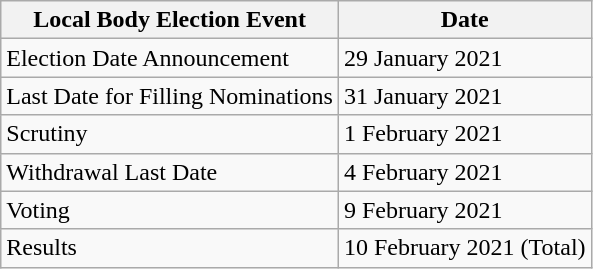<table class="wikitable">
<tr>
<th>Local Body Election Event</th>
<th>Date</th>
</tr>
<tr>
<td>Election Date Announcement</td>
<td>29 January 2021</td>
</tr>
<tr>
<td>Last Date for Filling Nominations</td>
<td>31 January 2021</td>
</tr>
<tr>
<td>Scrutiny</td>
<td>1 February 2021</td>
</tr>
<tr>
<td>Withdrawal Last Date</td>
<td>4 February 2021</td>
</tr>
<tr>
<td>Voting</td>
<td>9 February 2021</td>
</tr>
<tr>
<td>Results</td>
<td>10 February 2021 (Total)</td>
</tr>
</table>
